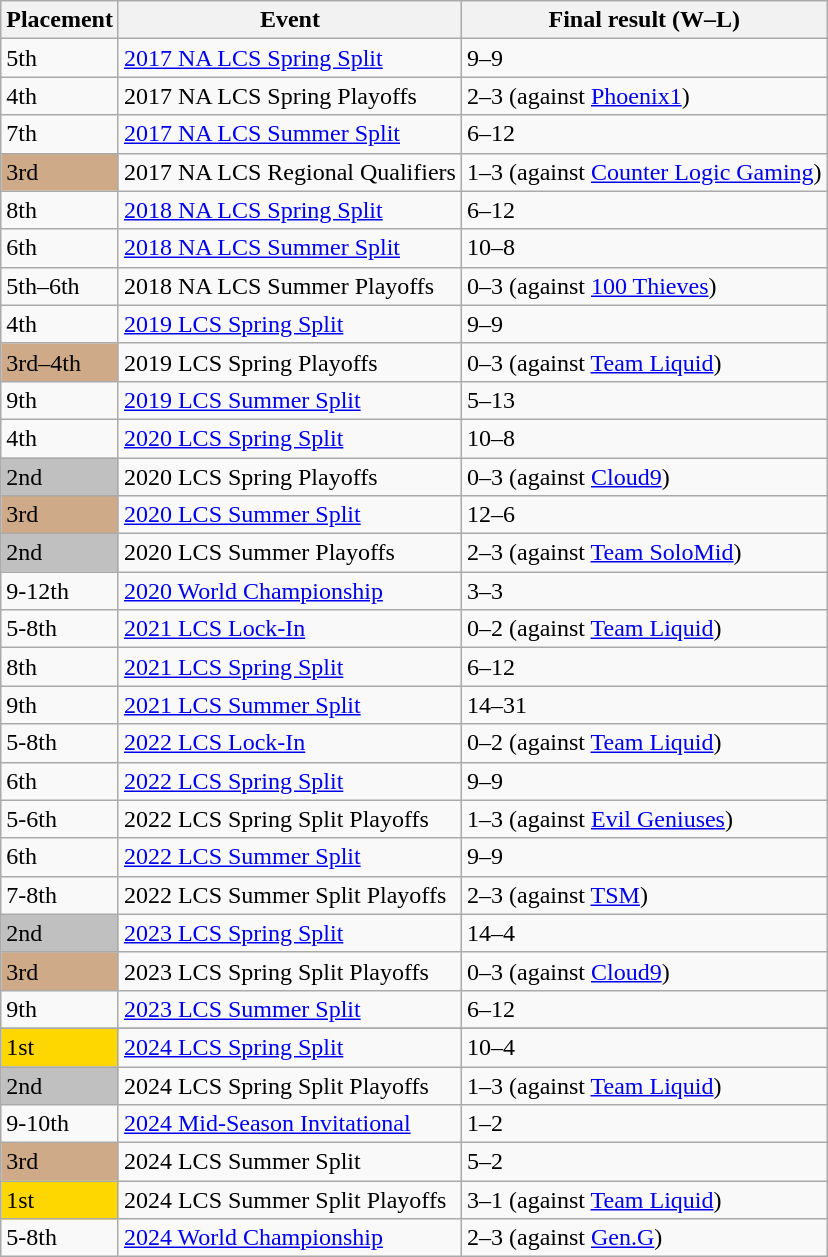<table class="wikitable sortable mw-collapsible mw-collapsed">
<tr>
<th>Placement</th>
<th>Event</th>
<th>Final result (W–L)</th>
</tr>
<tr>
<td> 5th</td>
<td> <a href='#'>2017 NA LCS Spring Split</a></td>
<td> 9–9</td>
</tr>
<tr>
<td> 4th</td>
<td> 2017 NA LCS Spring Playoffs</td>
<td> 2–3 (against <a href='#'>Phoenix1</a>)</td>
</tr>
<tr>
<td> 7th</td>
<td> <a href='#'>2017 NA LCS Summer Split</a></td>
<td> 6–12</td>
</tr>
<tr>
<td style="background-color:#CFAA88;"> 3rd</td>
<td> 2017 NA LCS Regional Qualifiers</td>
<td> 1–3 (against <a href='#'>Counter Logic Gaming</a>)</td>
</tr>
<tr>
<td> 8th</td>
<td> <a href='#'>2018 NA LCS Spring Split</a></td>
<td> 6–12</td>
</tr>
<tr>
<td> 6th</td>
<td> <a href='#'>2018 NA LCS Summer Split</a></td>
<td> 10–8</td>
</tr>
<tr>
<td> 5th–6th</td>
<td> 2018 NA LCS Summer Playoffs</td>
<td> 0–3 (against <a href='#'>100 Thieves</a>)</td>
</tr>
<tr>
<td> 4th</td>
<td> <a href='#'>2019 LCS Spring Split</a></td>
<td> 9–9</td>
</tr>
<tr>
<td style="background-color:#CFAA88;"> 3rd–4th</td>
<td> 2019 LCS Spring Playoffs</td>
<td> 0–3 (against <a href='#'>Team Liquid</a>)</td>
</tr>
<tr>
<td> 9th</td>
<td> <a href='#'>2019 LCS Summer Split</a></td>
<td> 5–13</td>
</tr>
<tr>
<td> 4th</td>
<td> <a href='#'>2020 LCS Spring Split</a></td>
<td> 10–8</td>
</tr>
<tr>
<td style="background-color:Silver;"> 2nd</td>
<td> 2020 LCS Spring Playoffs</td>
<td> 0–3 (against <a href='#'>Cloud9</a>)</td>
</tr>
<tr>
<td style="background-color:#CFAA88;"> 3rd</td>
<td> <a href='#'>2020 LCS Summer Split</a></td>
<td> 12–6</td>
</tr>
<tr>
<td style="background-color:Silver;"> 2nd</td>
<td> 2020 LCS Summer Playoffs</td>
<td> 2–3 (against <a href='#'>Team SoloMid</a>)</td>
</tr>
<tr>
<td> 9-12th</td>
<td> <a href='#'>2020 World Championship</a></td>
<td> 3–3</td>
</tr>
<tr>
<td> 5-8th</td>
<td> <a href='#'>2021 LCS Lock-In</a></td>
<td> 0–2 (against <a href='#'>Team Liquid</a>)</td>
</tr>
<tr>
<td> 8th</td>
<td> <a href='#'>2021 LCS Spring Split</a></td>
<td> 6–12</td>
</tr>
<tr>
<td> 9th</td>
<td> <a href='#'>2021 LCS Summer Split</a></td>
<td> 14–31</td>
</tr>
<tr>
<td> 5-8th</td>
<td> <a href='#'>2022 LCS Lock-In</a></td>
<td> 0–2 (against <a href='#'>Team Liquid</a>)</td>
</tr>
<tr>
<td> 6th</td>
<td> <a href='#'>2022 LCS Spring Split</a></td>
<td> 9–9</td>
</tr>
<tr>
<td> 5-6th</td>
<td> 2022 LCS Spring Split Playoffs</td>
<td> 1–3 (against <a href='#'>Evil Geniuses</a>)</td>
</tr>
<tr>
<td> 6th</td>
<td> <a href='#'>2022 LCS Summer Split</a></td>
<td> 9–9</td>
</tr>
<tr>
<td> 7-8th</td>
<td> 2022 LCS Summer Split Playoffs</td>
<td> 2–3 (against <a href='#'>TSM</a>)</td>
</tr>
<tr>
<td style="background-color:Silver;"> 2nd</td>
<td> <a href='#'>2023 LCS Spring Split</a></td>
<td> 14–4</td>
</tr>
<tr>
<td style="background-color:#CFAA88;"> 3rd</td>
<td> 2023 LCS Spring Split Playoffs</td>
<td> 0–3 (against <a href='#'>Cloud9</a>)</td>
</tr>
<tr>
<td> 9th</td>
<td> <a href='#'>2023 LCS Summer Split</a></td>
<td> 6–12</td>
</tr>
<tr>
</tr>
<tr>
<td style="background-color:Gold;"> 1st</td>
<td> <a href='#'>2024 LCS Spring Split</a></td>
<td> 10–4</td>
</tr>
<tr>
<td style="background-color:Silver;"> 2nd</td>
<td> 2024 LCS Spring Split Playoffs</td>
<td> 1–3 (against <a href='#'>Team Liquid</a>)</td>
</tr>
<tr>
<td> 9-10th</td>
<td> <a href='#'>2024 Mid-Season Invitational</a></td>
<td> 1–2</td>
</tr>
<tr>
<td style="background-color:#CFAA88;"> 3rd</td>
<td> 2024 LCS Summer Split</td>
<td> 5–2</td>
</tr>
<tr>
<td style="background-color:Gold;"> 1st</td>
<td> 2024 LCS Summer Split Playoffs</td>
<td> 3–1 (against <a href='#'>Team Liquid</a>)</td>
</tr>
<tr>
<td> 5-8th</td>
<td> <a href='#'>2024 World Championship</a></td>
<td> 2–3 (against <a href='#'>Gen.G</a>)</td>
</tr>
</table>
